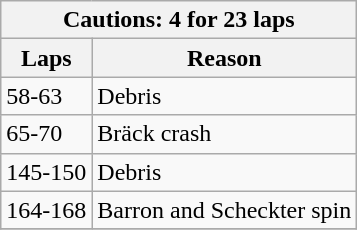<table class="wikitable">
<tr>
<th colspan=2>Cautions: 4 for 23 laps</th>
</tr>
<tr>
<th>Laps</th>
<th>Reason</th>
</tr>
<tr>
<td>58-63</td>
<td>Debris</td>
</tr>
<tr>
<td>65-70</td>
<td>Bräck crash</td>
</tr>
<tr>
<td>145-150</td>
<td>Debris</td>
</tr>
<tr>
<td>164-168</td>
<td>Barron and Scheckter spin</td>
</tr>
<tr>
</tr>
</table>
